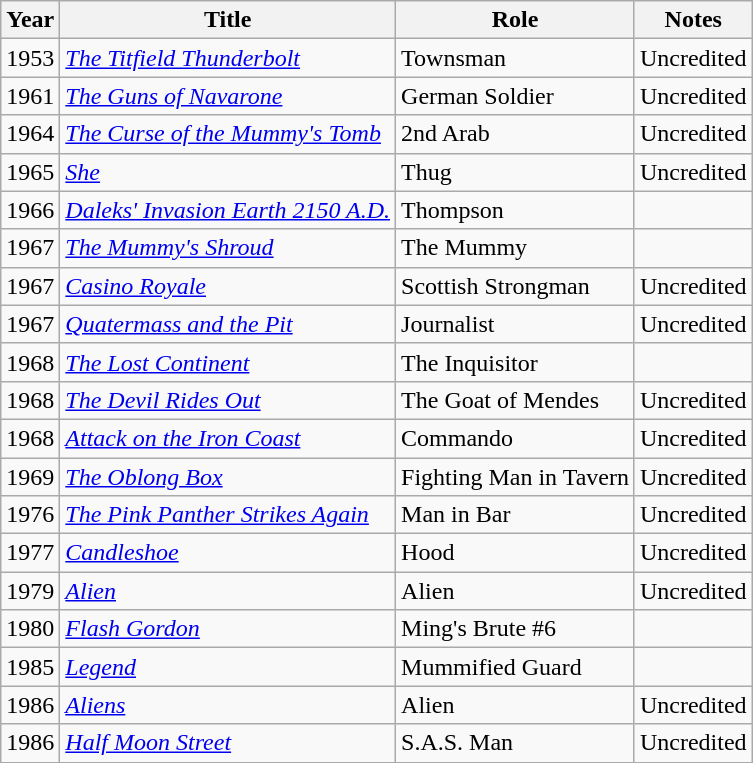<table class="wikitable">
<tr>
<th>Year</th>
<th>Title</th>
<th>Role</th>
<th>Notes</th>
</tr>
<tr>
<td>1953</td>
<td><em><a href='#'>The Titfield Thunderbolt</a></em></td>
<td>Townsman</td>
<td>Uncredited</td>
</tr>
<tr>
<td>1961</td>
<td><em><a href='#'>The Guns of Navarone</a></em></td>
<td>German Soldier</td>
<td>Uncredited</td>
</tr>
<tr>
<td>1964</td>
<td><em><a href='#'>The Curse of the Mummy's Tomb</a></em></td>
<td>2nd Arab</td>
<td>Uncredited</td>
</tr>
<tr>
<td>1965</td>
<td><em><a href='#'>She</a></em></td>
<td>Thug</td>
<td>Uncredited</td>
</tr>
<tr>
<td>1966</td>
<td><em><a href='#'>Daleks' Invasion Earth 2150 A.D.</a></em></td>
<td>Thompson</td>
<td></td>
</tr>
<tr>
<td>1967</td>
<td><em><a href='#'>The Mummy's Shroud</a></em></td>
<td>The Mummy</td>
<td></td>
</tr>
<tr>
<td>1967</td>
<td><em><a href='#'>Casino Royale</a></em></td>
<td>Scottish Strongman</td>
<td>Uncredited</td>
</tr>
<tr>
<td>1967</td>
<td><em><a href='#'>Quatermass and the Pit</a></em></td>
<td>Journalist</td>
<td>Uncredited</td>
</tr>
<tr>
<td>1968</td>
<td><em><a href='#'>The Lost Continent</a></em></td>
<td>The Inquisitor</td>
<td></td>
</tr>
<tr>
<td>1968</td>
<td><em><a href='#'>The Devil Rides Out</a></em></td>
<td>The Goat of Mendes</td>
<td>Uncredited</td>
</tr>
<tr>
<td>1968</td>
<td><em><a href='#'>Attack on the Iron Coast</a></em></td>
<td>Commando</td>
<td>Uncredited</td>
</tr>
<tr>
<td>1969</td>
<td><em><a href='#'>The Oblong Box</a></em></td>
<td>Fighting Man in Tavern</td>
<td>Uncredited</td>
</tr>
<tr>
<td>1976</td>
<td><em><a href='#'>The Pink Panther Strikes Again</a></em></td>
<td>Man in Bar</td>
<td>Uncredited</td>
</tr>
<tr>
<td>1977</td>
<td><em><a href='#'>Candleshoe</a></em></td>
<td>Hood</td>
<td>Uncredited</td>
</tr>
<tr>
<td>1979</td>
<td><em><a href='#'>Alien</a></em></td>
<td>Alien</td>
<td>Uncredited</td>
</tr>
<tr>
<td>1980</td>
<td><em><a href='#'>Flash Gordon</a></em></td>
<td>Ming's Brute #6</td>
<td></td>
</tr>
<tr>
<td>1985</td>
<td><em><a href='#'>Legend</a></em></td>
<td>Mummified Guard</td>
<td></td>
</tr>
<tr>
<td>1986</td>
<td><em><a href='#'>Aliens</a></em></td>
<td>Alien</td>
<td>Uncredited</td>
</tr>
<tr>
<td>1986</td>
<td><em><a href='#'>Half Moon Street</a></em></td>
<td>S.A.S. Man</td>
<td>Uncredited</td>
</tr>
</table>
